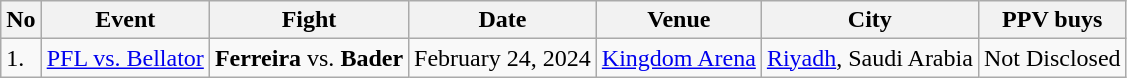<table class="wikitable">
<tr>
<th>No</th>
<th>Event</th>
<th>Fight</th>
<th>Date</th>
<th>Venue</th>
<th>City</th>
<th>PPV buys</th>
</tr>
<tr>
<td>1.</td>
<td><a href='#'>PFL vs. Bellator</a></td>
<td><strong>Ferreira</strong> vs. <strong>Bader</strong></td>
<td>February 24, 2024</td>
<td><a href='#'>Kingdom Arena</a></td>
<td><a href='#'>Riyadh</a>, Saudi Arabia</td>
<td>Not Disclosed</td>
</tr>
</table>
